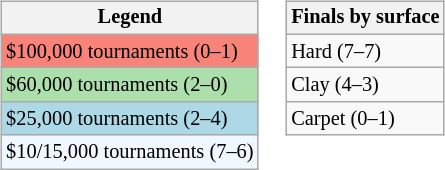<table>
<tr valign=top>
<td><br><table class=wikitable style="font-size:85%">
<tr>
<th>Legend</th>
</tr>
<tr style="background:#f88379;">
<td>$100,000 tournaments (0–1)</td>
</tr>
<tr style="background:#addfad;">
<td>$60,000 tournaments (2–0)</td>
</tr>
<tr style="background:lightblue;">
<td>$25,000 tournaments (2–4)</td>
</tr>
<tr style="background:#f0f8ff;">
<td>$10/15,000 tournaments (7–6)</td>
</tr>
</table>
</td>
<td><br><table class=wikitable style="font-size:85%">
<tr>
<th>Finals by surface</th>
</tr>
<tr>
<td>Hard (7–7)</td>
</tr>
<tr>
<td>Clay (4–3)</td>
</tr>
<tr>
<td>Carpet (0–1)</td>
</tr>
</table>
</td>
</tr>
</table>
